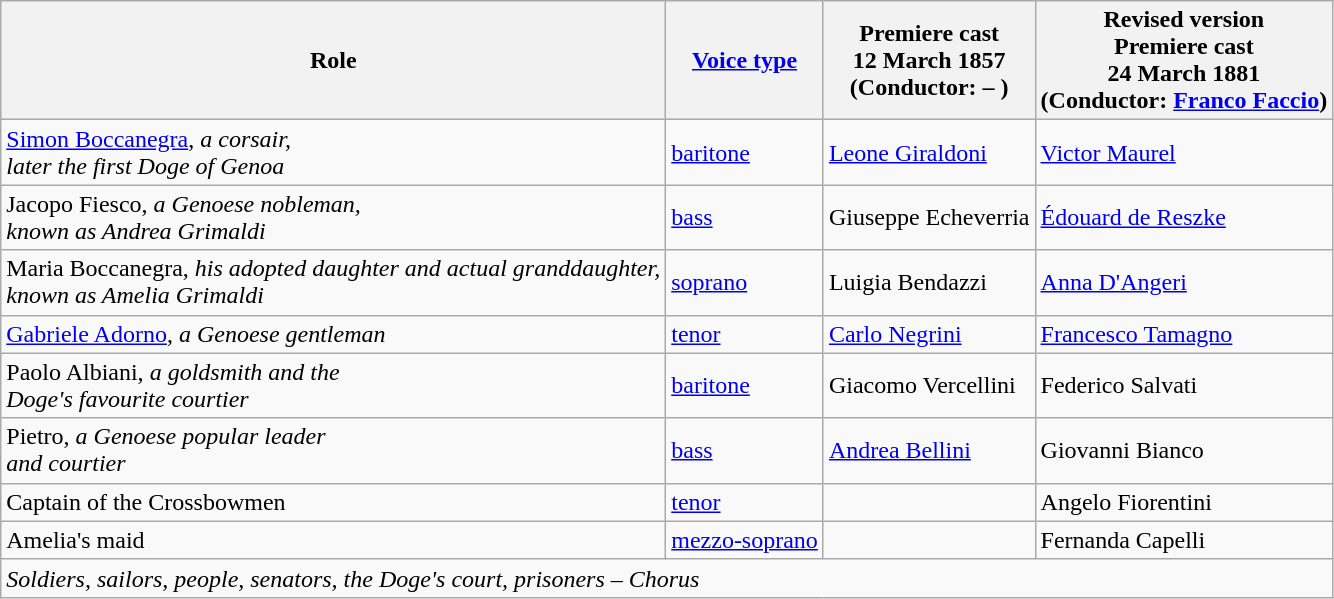<table class="wikitable">
<tr>
<th>Role</th>
<th><a href='#'>Voice type</a></th>
<th>Premiere cast<br>12 March 1857<br>(Conductor: – )</th>
<th>Revised version<br>Premiere cast<br>24 March 1881<br>(Conductor: <a href='#'>Franco Faccio</a>)</th>
</tr>
<tr>
<td><a href='#'>Simon Boccanegra</a>, <em>a corsair,<br>later the first Doge of Genoa</em></td>
<td><a href='#'>baritone</a></td>
<td><a href='#'>Leone Giraldoni</a></td>
<td><a href='#'>Victor Maurel</a></td>
</tr>
<tr>
<td>Jacopo Fiesco, <em>a Genoese nobleman,<br>known as Andrea Grimaldi</em></td>
<td><a href='#'>bass</a></td>
<td>Giuseppe Echeverria</td>
<td><a href='#'>Édouard de Reszke</a></td>
</tr>
<tr>
<td>Maria Boccanegra, <em>his adopted daughter and actual granddaughter,<br>known as Amelia Grimaldi</em></td>
<td><a href='#'>soprano</a></td>
<td>Luigia Bendazzi</td>
<td><a href='#'>Anna D'Angeri</a></td>
</tr>
<tr>
<td><a href='#'>Gabriele Adorno</a>, <em>a Genoese gentleman</em></td>
<td><a href='#'>tenor</a></td>
<td><a href='#'>Carlo Negrini</a></td>
<td><a href='#'>Francesco Tamagno</a></td>
</tr>
<tr>
<td>Paolo Albiani, <em>a goldsmith and the<br>Doge's favourite courtier</em></td>
<td><a href='#'>baritone</a></td>
<td>Giacomo Vercellini</td>
<td>Federico Salvati</td>
</tr>
<tr>
<td>Pietro, <em>a Genoese popular leader<br>and courtier</em></td>
<td><a href='#'>bass</a></td>
<td><a href='#'>Andrea Bellini</a></td>
<td>Giovanni Bianco</td>
</tr>
<tr>
<td>Captain of the Crossbowmen</td>
<td><a href='#'>tenor</a></td>
<td></td>
<td>Angelo Fiorentini</td>
</tr>
<tr>
<td>Amelia's maid</td>
<td><a href='#'>mezzo-soprano</a></td>
<td></td>
<td>Fernanda Capelli</td>
</tr>
<tr>
<td colspan="4"><em>Soldiers, sailors, people, senators, the Doge's court, prisoners – Chorus</em></td>
</tr>
</table>
